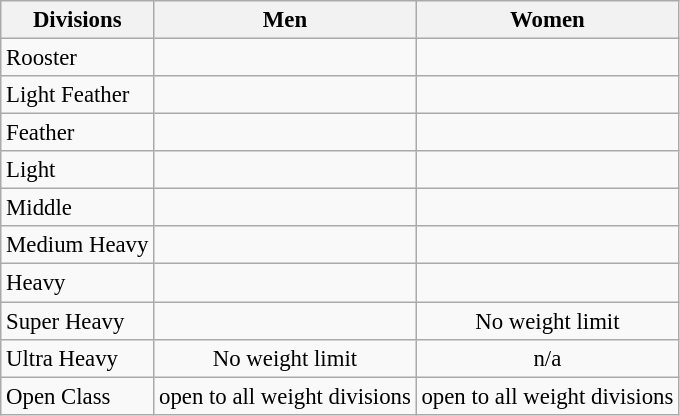<table class="wikitable" style="font-size:95%">
<tr>
<th>Divisions</th>
<th>Men</th>
<th>Women</th>
</tr>
<tr align="center">
<td align="left">Rooster</td>
<td></td>
<td></td>
</tr>
<tr align="center">
<td align="left">Light Feather</td>
<td></td>
<td></td>
</tr>
<tr align="center">
<td align="left">Feather</td>
<td></td>
<td></td>
</tr>
<tr align="center">
<td align="left">Light</td>
<td></td>
<td></td>
</tr>
<tr align="center">
<td align="left">Middle</td>
<td></td>
<td></td>
</tr>
<tr align="center">
<td align="left">Medium Heavy</td>
<td></td>
<td></td>
</tr>
<tr align="center">
<td align="left">Heavy</td>
<td></td>
<td></td>
</tr>
<tr align="center">
<td align="left">Super Heavy</td>
<td></td>
<td>No weight limit</td>
</tr>
<tr align="center">
<td align="left">Ultra Heavy</td>
<td>No weight limit</td>
<td>n/a</td>
</tr>
<tr>
<td>Open Class</td>
<td>open to all weight divisions</td>
<td>open to all weight divisions</td>
</tr>
</table>
